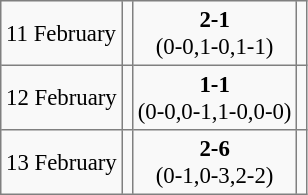<table bgcolor="#f9f9f9" cellpadding="3" cellspacing="0" border="1" style="font-size: 95%; border: gray solid 1px; border-collapse: collapse; background: #f9f9f9;">
<tr>
<td>11 February</td>
<td></td>
<td align="center"><strong>2-1</strong><br>(0-0,1-0,1-1)</td>
<td></td>
</tr>
<tr>
<td>12 February</td>
<td></td>
<td align="center"><strong>1-1</strong><br>(0-0,0-1,1-0,0-0)</td>
<td></td>
</tr>
<tr>
<td>13 February</td>
<td></td>
<td align="center"><strong>2-6</strong><br>(0-1,0-3,2-2)</td>
<td></td>
</tr>
</table>
